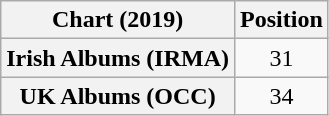<table class="wikitable sortable plainrowheaders" style="text-align:center">
<tr>
<th scope="col">Chart (2019)</th>
<th scope="col">Position</th>
</tr>
<tr>
<th scope="row">Irish Albums (IRMA)</th>
<td>31</td>
</tr>
<tr>
<th scope="row">UK Albums (OCC)</th>
<td>34</td>
</tr>
</table>
